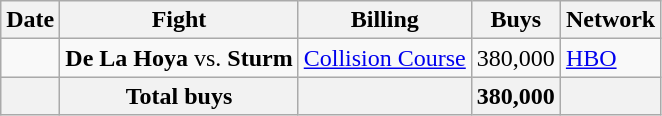<table class="wikitable">
<tr>
<th>Date</th>
<th>Fight</th>
<th>Billing</th>
<th>Buys</th>
<th>Network</th>
</tr>
<tr>
<td></td>
<td><strong>De La Hoya</strong> vs. <strong>Sturm</strong></td>
<td><a href='#'>Collision Course</a></td>
<td>380,000</td>
<td><a href='#'>HBO</a></td>
</tr>
<tr>
<th></th>
<th>Total buys</th>
<th></th>
<th>380,000</th>
<th></th>
</tr>
</table>
